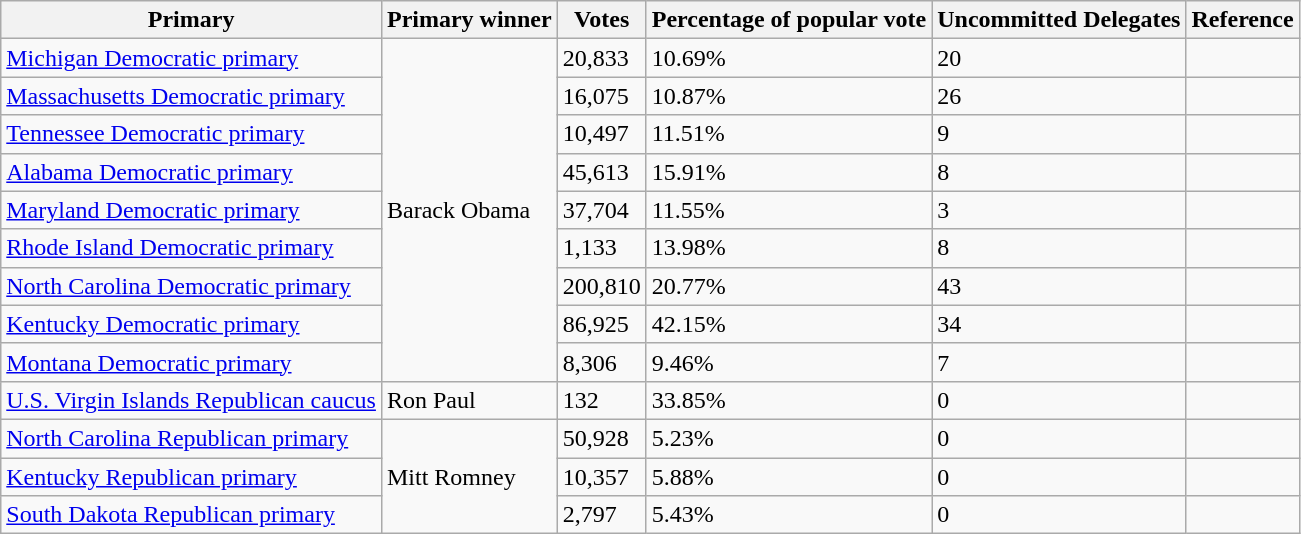<table class="wikitable sortable">
<tr>
<th>Primary</th>
<th>Primary winner</th>
<th>Votes</th>
<th>Percentage of popular vote</th>
<th>Uncommitted Delegates</th>
<th>Reference</th>
</tr>
<tr>
<td><a href='#'>Michigan Democratic primary</a></td>
<td rowspan=9>Barack Obama</td>
<td>20,833</td>
<td>10.69%</td>
<td>20</td>
<td></td>
</tr>
<tr>
<td><a href='#'>Massachusetts Democratic primary</a></td>
<td>16,075</td>
<td>10.87%</td>
<td>26</td>
<td></td>
</tr>
<tr>
<td><a href='#'>Tennessee Democratic primary</a></td>
<td>10,497</td>
<td>11.51%</td>
<td>9</td>
<td></td>
</tr>
<tr>
<td><a href='#'>Alabama Democratic primary</a></td>
<td>45,613</td>
<td>15.91%</td>
<td>8</td>
<td></td>
</tr>
<tr>
<td><a href='#'>Maryland Democratic primary</a></td>
<td>37,704</td>
<td>11.55%</td>
<td>3</td>
<td></td>
</tr>
<tr>
<td><a href='#'>Rhode Island Democratic primary</a></td>
<td>1,133</td>
<td>13.98%</td>
<td>8</td>
<td></td>
</tr>
<tr>
<td><a href='#'>North Carolina Democratic primary</a></td>
<td>200,810</td>
<td>20.77%</td>
<td>43</td>
<td></td>
</tr>
<tr>
<td><a href='#'>Kentucky Democratic primary</a></td>
<td>86,925</td>
<td>42.15%</td>
<td>34</td>
<td></td>
</tr>
<tr>
<td><a href='#'>Montana Democratic primary</a></td>
<td>8,306</td>
<td>9.46%</td>
<td>7</td>
<td></td>
</tr>
<tr>
<td><a href='#'>U.S. Virgin Islands Republican caucus</a></td>
<td>Ron Paul</td>
<td>132</td>
<td>33.85%</td>
<td>0</td>
<td></td>
</tr>
<tr>
<td><a href='#'>North Carolina Republican primary</a></td>
<td rowspan=3>Mitt Romney</td>
<td>50,928</td>
<td>5.23%</td>
<td>0</td>
<td></td>
</tr>
<tr>
<td><a href='#'>Kentucky Republican primary</a></td>
<td>10,357</td>
<td>5.88%</td>
<td>0</td>
<td></td>
</tr>
<tr>
<td><a href='#'>South Dakota Republican primary</a></td>
<td>2,797</td>
<td>5.43%</td>
<td>0</td>
<td></td>
</tr>
</table>
